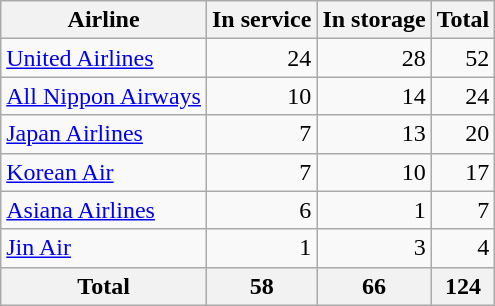<table class="wikitable sortable" style="text-align:right;">
<tr>
<th>Airline</th>
<th>In service</th>
<th>In storage</th>
<th>Total</th>
</tr>
<tr>
<td Style="text-align:left;"><a href='#'>United Airlines</a></td>
<td>24</td>
<td>28</td>
<td>52</td>
</tr>
<tr>
<td Style="text-align:left;"><a href='#'>All Nippon Airways</a></td>
<td>10</td>
<td>14</td>
<td>24</td>
</tr>
<tr>
<td Style="text-align:left;"><a href='#'>Japan Airlines</a></td>
<td>7</td>
<td>13</td>
<td>20</td>
</tr>
<tr>
<td Style="text-align:left;"><a href='#'>Korean Air</a></td>
<td>7</td>
<td>10</td>
<td>17</td>
</tr>
<tr>
<td Style="text-align:left;"><a href='#'>Asiana Airlines</a></td>
<td>6</td>
<td>1</td>
<td>7</td>
</tr>
<tr>
<td Style="text-align:left;"><a href='#'>Jin Air</a></td>
<td>1</td>
<td>3</td>
<td>4</td>
</tr>
<tr>
<th>Total</th>
<th>58</th>
<th>66</th>
<th>124</th>
</tr>
</table>
